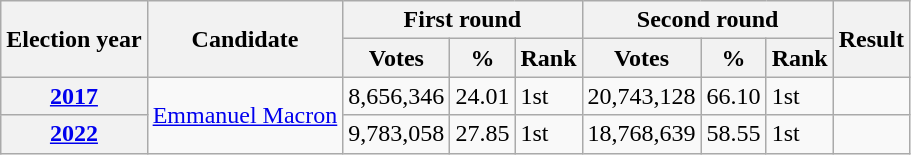<table class="wikitable">
<tr>
<th rowspan="2">Election year</th>
<th rowspan="2">Candidate</th>
<th colspan="3">First round</th>
<th colspan="3">Second round</th>
<th rowspan="2">Result</th>
</tr>
<tr>
<th>Votes</th>
<th>%</th>
<th>Rank</th>
<th>Votes</th>
<th>%</th>
<th>Rank</th>
</tr>
<tr>
<th><a href='#'>2017</a></th>
<td rowspan=2><a href='#'>Emmanuel Macron</a></td>
<td>8,656,346</td>
<td>24.01</td>
<td> 1st</td>
<td>20,743,128</td>
<td>66.10</td>
<td> 1st</td>
<td></td>
</tr>
<tr>
<th><a href='#'>2022</a></th>
<td>9,783,058</td>
<td>27.85</td>
<td> 1st</td>
<td>18,768,639</td>
<td>58.55</td>
<td> 1st</td>
<td></td>
</tr>
</table>
